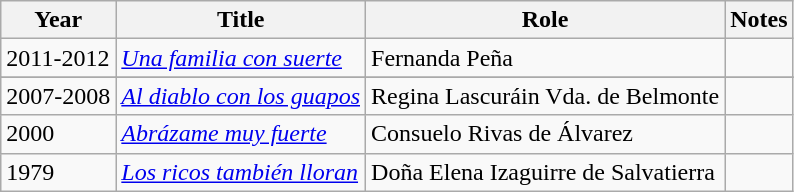<table class="wikitable sortable">
<tr>
<th>Year</th>
<th>Title</th>
<th>Role</th>
<th class="unsortable">Notes</th>
</tr>
<tr>
<td>2011-2012</td>
<td><em><a href='#'>Una familia con suerte</a></em></td>
<td>Fernanda Peña</td>
<td></td>
</tr>
<tr>
</tr>
<tr>
<td>2007-2008</td>
<td><em><a href='#'>Al diablo con los guapos</a></em></td>
<td>Regina Lascuráin Vda. de Belmonte</td>
<td></td>
</tr>
<tr>
<td>2000</td>
<td><em><a href='#'>Abrázame muy fuerte</a></em></td>
<td>Consuelo Rivas de Álvarez</td>
<td></td>
</tr>
<tr>
<td>1979</td>
<td><em><a href='#'>Los ricos también lloran</a></em></td>
<td>Doña Elena Izaguirre de Salvatierra</td>
<td></td>
</tr>
</table>
